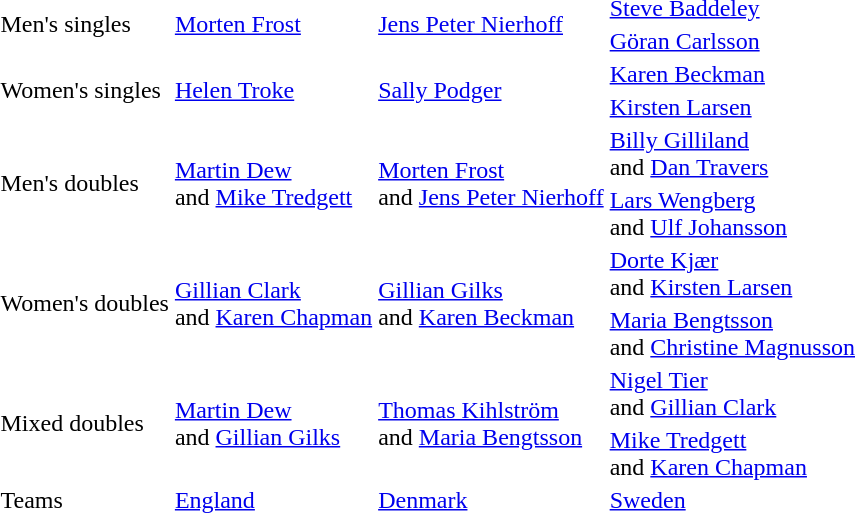<table>
<tr>
<td rowspan=2>Men's singles</td>
<td rowspan=2> <a href='#'>Morten Frost</a></td>
<td rowspan=2> <a href='#'>Jens Peter Nierhoff</a></td>
<td> <a href='#'>Steve Baddeley</a></td>
</tr>
<tr>
<td> <a href='#'>Göran Carlsson</a></td>
</tr>
<tr>
<td rowspan=2>Women's singles</td>
<td rowspan=2> <a href='#'>Helen Troke</a></td>
<td rowspan=2> <a href='#'>Sally Podger</a></td>
<td> <a href='#'>Karen Beckman</a></td>
</tr>
<tr>
<td> <a href='#'>Kirsten Larsen</a></td>
</tr>
<tr>
<td rowspan=2>Men's doubles</td>
<td rowspan=2> <a href='#'>Martin Dew</a><br>and <a href='#'>Mike Tredgett</a></td>
<td rowspan=2> <a href='#'>Morten Frost</a><br>and <a href='#'>Jens Peter Nierhoff</a></td>
<td> <a href='#'>Billy Gilliland</a><br>and <a href='#'>Dan Travers</a></td>
</tr>
<tr>
<td> <a href='#'>Lars Wengberg</a><br>and <a href='#'>Ulf Johansson</a></td>
</tr>
<tr>
<td rowspan=2>Women's doubles</td>
<td rowspan=2> <a href='#'>Gillian Clark</a><br>and <a href='#'>Karen Chapman</a></td>
<td rowspan=2> <a href='#'>Gillian Gilks</a><br>and <a href='#'>Karen Beckman</a></td>
<td> <a href='#'>Dorte Kjær</a><br>and <a href='#'>Kirsten Larsen</a></td>
</tr>
<tr>
<td> <a href='#'>Maria Bengtsson</a><br> and <a href='#'>Christine Magnusson</a></td>
</tr>
<tr>
<td rowspan=2>Mixed doubles</td>
<td rowspan=2> <a href='#'>Martin Dew</a><br> and <a href='#'>Gillian Gilks</a></td>
<td rowspan=2> <a href='#'>Thomas Kihlström</a><br> and <a href='#'>Maria Bengtsson</a></td>
<td> <a href='#'>Nigel Tier</a><br>and <a href='#'>Gillian Clark</a></td>
</tr>
<tr>
<td> <a href='#'>Mike Tredgett</a><br>and <a href='#'>Karen Chapman</a></td>
</tr>
<tr>
<td>Teams</td>
<td> <a href='#'>England</a></td>
<td> <a href='#'>Denmark</a></td>
<td> <a href='#'>Sweden</a></td>
</tr>
</table>
